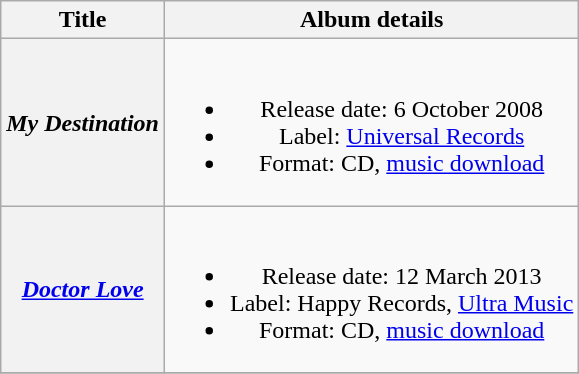<table class="wikitable plainrowheaders" style="text-align:center;" border="1">
<tr>
<th scope="col">Title</th>
<th scope="col">Album details</th>
</tr>
<tr>
<th scope="row"><em>My Destination</em></th>
<td><br><ul><li>Release date: 6 October 2008</li><li>Label: <a href='#'>Universal Records</a></li><li>Format: CD, <a href='#'>music download</a></li></ul></td>
</tr>
<tr>
<th scope="row"><em><a href='#'>Doctor Love</a></em></th>
<td><br><ul><li>Release date: 12 March 2013</li><li>Label: Happy Records, <a href='#'>Ultra Music</a></li><li>Format: CD, <a href='#'>music download</a></li></ul></td>
</tr>
<tr>
</tr>
</table>
